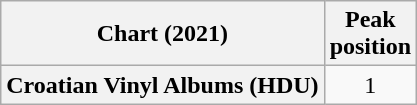<table class="wikitable plainrowheaders">
<tr>
<th scope="col">Chart (2021)</th>
<th scope="col">Peak<br>position</th>
</tr>
<tr>
<th scope="row">Croatian Vinyl Albums (HDU)</th>
<td align="center">1</td>
</tr>
</table>
